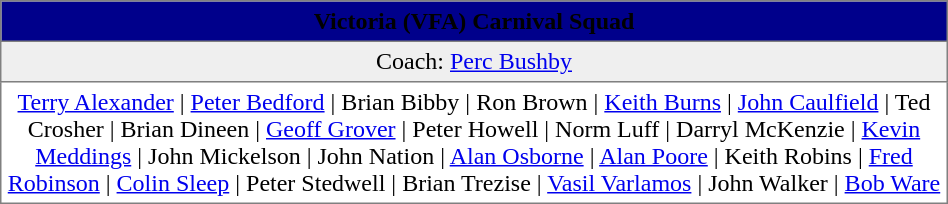<table border="1" cellpadding="4" cellspacing="0" style="text-align:center; font-size:100%; border-collapse:collapse;" width=50%>
<tr style="background:darkblue;">
<th colspan=2><span>Victoria (VFA) Carnival Squad</span></th>
</tr>
<tr bgcolor="#efefef">
<td>Coach: <a href='#'>Perc Bushby</a></td>
</tr>
<tr>
<td><a href='#'>Terry Alexander</a> | <a href='#'>Peter Bedford</a> | Brian Bibby | Ron Brown | <a href='#'>Keith Burns</a> | <a href='#'>John Caulfield</a> | Ted Crosher | Brian Dineen | <a href='#'>Geoff Grover</a> | Peter Howell | Norm Luff | Darryl McKenzie | <a href='#'>Kevin Meddings</a> | John Mickelson | John Nation | <a href='#'>Alan Osborne</a> | <a href='#'>Alan Poore</a> | Keith Robins | <a href='#'>Fred Robinson</a> | <a href='#'>Colin Sleep</a> | Peter Stedwell | Brian Trezise | <a href='#'>Vasil Varlamos</a> | John Walker | <a href='#'>Bob Ware</a></td>
</tr>
</table>
